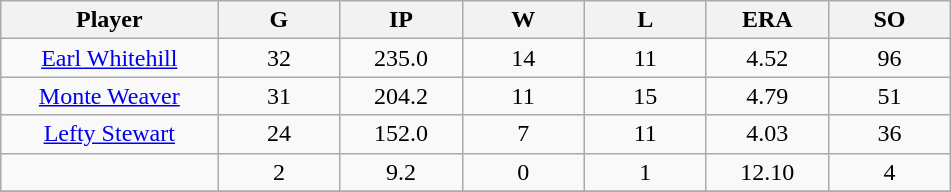<table class="wikitable sortable">
<tr>
<th bgcolor="#DDDDFF" width="16%">Player</th>
<th bgcolor="#DDDDFF" width="9%">G</th>
<th bgcolor="#DDDDFF" width="9%">IP</th>
<th bgcolor="#DDDDFF" width="9%">W</th>
<th bgcolor="#DDDDFF" width="9%">L</th>
<th bgcolor="#DDDDFF" width="9%">ERA</th>
<th bgcolor="#DDDDFF" width="9%">SO</th>
</tr>
<tr align="center">
<td><a href='#'>Earl Whitehill</a></td>
<td>32</td>
<td>235.0</td>
<td>14</td>
<td>11</td>
<td>4.52</td>
<td>96</td>
</tr>
<tr align="center">
<td><a href='#'>Monte Weaver</a></td>
<td>31</td>
<td>204.2</td>
<td>11</td>
<td>15</td>
<td>4.79</td>
<td>51</td>
</tr>
<tr align="center">
<td><a href='#'>Lefty Stewart</a></td>
<td>24</td>
<td>152.0</td>
<td>7</td>
<td>11</td>
<td>4.03</td>
<td>36</td>
</tr>
<tr align="center">
<td></td>
<td>2</td>
<td>9.2</td>
<td>0</td>
<td>1</td>
<td>12.10</td>
<td>4</td>
</tr>
<tr align="center">
</tr>
</table>
